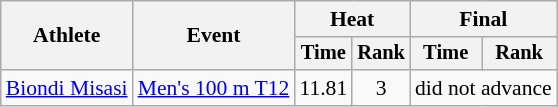<table class=wikitable style="font-size:90%">
<tr>
<th rowspan="2">Athlete</th>
<th rowspan="2">Event</th>
<th colspan="2">Heat</th>
<th colspan="2">Final</th>
</tr>
<tr style="font-size:95%">
<th>Time</th>
<th>Rank</th>
<th>Time</th>
<th>Rank</th>
</tr>
<tr align=center>
<td align=left><a href='#'>Biondi Misasi</a></td>
<td align=left><a href='#'>Men's 100 m T12</a></td>
<td>11.81</td>
<td>3</td>
<td colspan="3">did not advance</td>
</tr>
</table>
